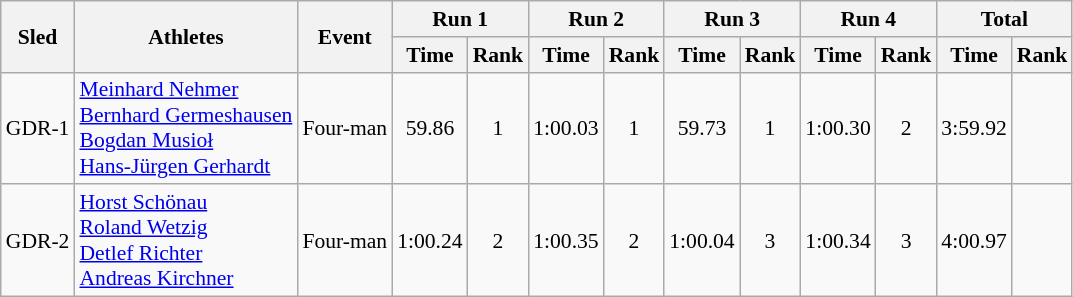<table class="wikitable" style="font-size:90%;">
<tr>
<th rowspan="2">Sled</th>
<th rowspan="2">Athletes</th>
<th rowspan="2">Event</th>
<th colspan="2">Run 1</th>
<th colspan="2">Run 2</th>
<th colspan="2">Run 3</th>
<th colspan="2">Run 4</th>
<th colspan="2">Total</th>
</tr>
<tr>
<th>Time</th>
<th>Rank</th>
<th>Time</th>
<th>Rank</th>
<th>Time</th>
<th>Rank</th>
<th>Time</th>
<th>Rank</th>
<th>Time</th>
<th>Rank</th>
</tr>
<tr>
<td style="text-align:center;">GDR-1</td>
<td><a href='#'>Meinhard Nehmer</a><br><a href='#'>Bernhard Germeshausen</a><br><a href='#'>Bogdan Musioł</a><br><a href='#'>Hans-Jürgen Gerhardt</a></td>
<td>Four-man</td>
<td style="text-align:center;">59.86</td>
<td style="text-align:center;">1</td>
<td style="text-align:center;">1:00.03</td>
<td style="text-align:center;">1</td>
<td style="text-align:center;">59.73</td>
<td style="text-align:center;">1</td>
<td style="text-align:center;">1:00.30</td>
<td style="text-align:center;">2</td>
<td style="text-align:center;">3:59.92</td>
<td style="text-align:center;"></td>
</tr>
<tr>
<td style="text-align:center;">GDR-2</td>
<td><a href='#'>Horst Schönau</a><br><a href='#'>Roland Wetzig</a><br><a href='#'>Detlef Richter</a><br><a href='#'>Andreas Kirchner</a></td>
<td>Four-man</td>
<td style="text-align:center;">1:00.24</td>
<td style="text-align:center;">2</td>
<td style="text-align:center;">1:00.35</td>
<td style="text-align:center;">2</td>
<td style="text-align:center;">1:00.04</td>
<td style="text-align:center;">3</td>
<td style="text-align:center;">1:00.34</td>
<td style="text-align:center;">3</td>
<td style="text-align:center;">4:00.97</td>
<td style="text-align:center;"></td>
</tr>
</table>
